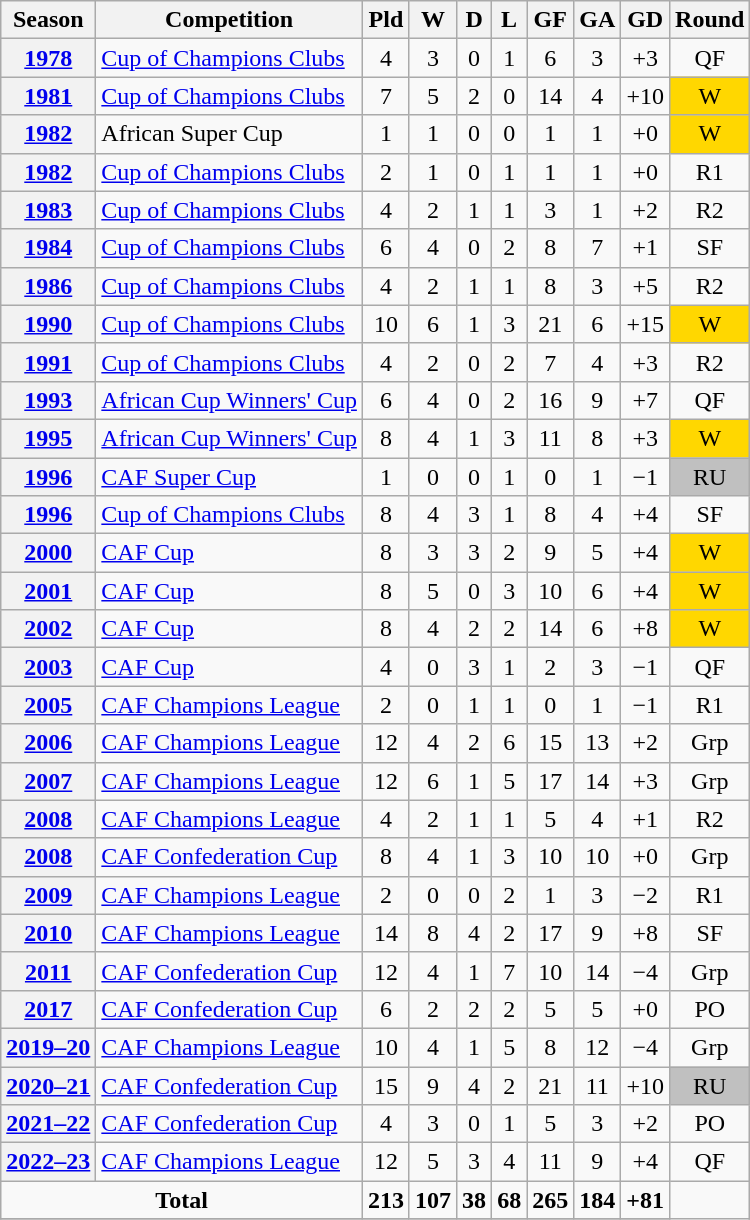<table class="wikitable plainrowheaders sortable" style="text-align:center;">
<tr>
<th scope="col">Season</th>
<th scope="col">Competition</th>
<th scope="col">Pld</th>
<th scope="col">W</th>
<th scope="col">D</th>
<th scope="col">L</th>
<th scope="col">GF</th>
<th scope="col">GA</th>
<th scope="col">GD</th>
<th scope="col">Round</th>
</tr>
<tr>
<th scope="row" style="text-align:center"><a href='#'>1978</a></th>
<td align=left><a href='#'>Cup of Champions Clubs</a></td>
<td>4</td>
<td>3</td>
<td>0</td>
<td>1</td>
<td>6</td>
<td>3</td>
<td>+3</td>
<td>QF</td>
</tr>
<tr>
<th scope="row" style="text-align:center"><a href='#'>1981</a></th>
<td align=left><a href='#'>Cup of Champions Clubs</a></td>
<td>7</td>
<td>5</td>
<td>2</td>
<td>0</td>
<td>14</td>
<td>4</td>
<td>+10</td>
<td style=background:gold>W</td>
</tr>
<tr>
<th scope="row" style="text-align:center"><a href='#'>1982</a></th>
<td align=left>African Super Cup</td>
<td>1</td>
<td>1</td>
<td>0</td>
<td>0</td>
<td>1</td>
<td>1</td>
<td>+0</td>
<td style=background:gold>W</td>
</tr>
<tr>
<th scope="row" style="text-align:center"><a href='#'>1982</a></th>
<td align=left><a href='#'>Cup of Champions Clubs</a></td>
<td>2</td>
<td>1</td>
<td>0</td>
<td>1</td>
<td>1</td>
<td>1</td>
<td>+0</td>
<td>R1</td>
</tr>
<tr>
<th scope="row" style="text-align:center"><a href='#'>1983</a></th>
<td align=left><a href='#'>Cup of Champions Clubs</a></td>
<td>4</td>
<td>2</td>
<td>1</td>
<td>1</td>
<td>3</td>
<td>1</td>
<td>+2</td>
<td>R2</td>
</tr>
<tr>
<th scope="row" style="text-align:center"><a href='#'>1984</a></th>
<td align=left><a href='#'>Cup of Champions Clubs</a></td>
<td>6</td>
<td>4</td>
<td>0</td>
<td>2</td>
<td>8</td>
<td>7</td>
<td>+1</td>
<td>SF</td>
</tr>
<tr>
<th scope="row" style="text-align:center"><a href='#'>1986</a></th>
<td align=left><a href='#'>Cup of Champions Clubs</a></td>
<td>4</td>
<td>2</td>
<td>1</td>
<td>1</td>
<td>8</td>
<td>3</td>
<td>+5</td>
<td>R2</td>
</tr>
<tr>
<th scope="row" style="text-align:center"><a href='#'>1990</a></th>
<td align=left><a href='#'>Cup of Champions Clubs</a></td>
<td>10</td>
<td>6</td>
<td>1</td>
<td>3</td>
<td>21</td>
<td>6</td>
<td>+15</td>
<td style=background:gold>W</td>
</tr>
<tr>
<th scope="row" style="text-align:center"><a href='#'>1991</a></th>
<td align=left><a href='#'>Cup of Champions Clubs</a></td>
<td>4</td>
<td>2</td>
<td>0</td>
<td>2</td>
<td>7</td>
<td>4</td>
<td>+3</td>
<td>R2</td>
</tr>
<tr>
<th scope="row" style="text-align:center"><a href='#'>1993</a></th>
<td align=left><a href='#'>African Cup Winners' Cup</a></td>
<td>6</td>
<td>4</td>
<td>0</td>
<td>2</td>
<td>16</td>
<td>9</td>
<td>+7</td>
<td>QF</td>
</tr>
<tr>
<th scope="row" style="text-align:center"><a href='#'>1995</a></th>
<td align=left><a href='#'>African Cup Winners' Cup</a></td>
<td>8</td>
<td>4</td>
<td>1</td>
<td>3</td>
<td>11</td>
<td>8</td>
<td>+3</td>
<td style=background:gold>W</td>
</tr>
<tr>
<th scope="row" style="text-align:center"><a href='#'>1996</a></th>
<td align=left><a href='#'>CAF Super Cup</a></td>
<td>1</td>
<td>0</td>
<td>0</td>
<td>1</td>
<td>0</td>
<td>1</td>
<td>−1</td>
<td style="background:silver;">RU</td>
</tr>
<tr>
<th scope="row" style="text-align:center"><a href='#'>1996</a></th>
<td align=left><a href='#'>Cup of Champions Clubs</a></td>
<td>8</td>
<td>4</td>
<td>3</td>
<td>1</td>
<td>8</td>
<td>4</td>
<td>+4</td>
<td>SF</td>
</tr>
<tr>
<th scope="row" style="text-align:center"><a href='#'>2000</a></th>
<td align=left><a href='#'>CAF Cup</a></td>
<td>8</td>
<td>3</td>
<td>3</td>
<td>2</td>
<td>9</td>
<td>5</td>
<td>+4</td>
<td style=background:gold>W</td>
</tr>
<tr>
<th scope="row" style="text-align:center"><a href='#'>2001</a></th>
<td align=left><a href='#'>CAF Cup</a></td>
<td>8</td>
<td>5</td>
<td>0</td>
<td>3</td>
<td>10</td>
<td>6</td>
<td>+4</td>
<td style=background:gold>W</td>
</tr>
<tr>
<th scope="row" style="text-align:center"><a href='#'>2002</a></th>
<td align=left><a href='#'>CAF Cup</a></td>
<td>8</td>
<td>4</td>
<td>2</td>
<td>2</td>
<td>14</td>
<td>6</td>
<td>+8</td>
<td style=background:gold>W</td>
</tr>
<tr>
<th scope="row" style="text-align:center"><a href='#'>2003</a></th>
<td align=left><a href='#'>CAF Cup</a></td>
<td>4</td>
<td>0</td>
<td>3</td>
<td>1</td>
<td>2</td>
<td>3</td>
<td>−1</td>
<td>QF</td>
</tr>
<tr>
<th scope="row" style="text-align:center"><a href='#'>2005</a></th>
<td align=left><a href='#'>CAF Champions League</a></td>
<td>2</td>
<td>0</td>
<td>1</td>
<td>1</td>
<td>0</td>
<td>1</td>
<td>−1</td>
<td>R1</td>
</tr>
<tr>
<th scope="row" style="text-align:center"><a href='#'>2006</a></th>
<td align=left><a href='#'>CAF Champions League</a></td>
<td>12</td>
<td>4</td>
<td>2</td>
<td>6</td>
<td>15</td>
<td>13</td>
<td>+2</td>
<td>Grp</td>
</tr>
<tr>
<th scope="row" style="text-align:center"><a href='#'>2007</a></th>
<td align=left><a href='#'>CAF Champions League</a></td>
<td>12</td>
<td>6</td>
<td>1</td>
<td>5</td>
<td>17</td>
<td>14</td>
<td>+3</td>
<td>Grp</td>
</tr>
<tr>
<th scope="row" style="text-align:center"><a href='#'>2008</a></th>
<td align=left><a href='#'>CAF Champions League</a></td>
<td>4</td>
<td>2</td>
<td>1</td>
<td>1</td>
<td>5</td>
<td>4</td>
<td>+1</td>
<td>R2</td>
</tr>
<tr>
<th scope="row" style="text-align:center"><a href='#'>2008</a></th>
<td align=left><a href='#'>CAF Confederation Cup</a></td>
<td>8</td>
<td>4</td>
<td>1</td>
<td>3</td>
<td>10</td>
<td>10</td>
<td>+0</td>
<td>Grp</td>
</tr>
<tr>
<th scope="row" style="text-align:center"><a href='#'>2009</a></th>
<td align=left><a href='#'>CAF Champions League</a></td>
<td>2</td>
<td>0</td>
<td>0</td>
<td>2</td>
<td>1</td>
<td>3</td>
<td>−2</td>
<td>R1</td>
</tr>
<tr>
<th scope="row" style="text-align:center"><a href='#'>2010</a></th>
<td align=left><a href='#'>CAF Champions League</a></td>
<td>14</td>
<td>8</td>
<td>4</td>
<td>2</td>
<td>17</td>
<td>9</td>
<td>+8</td>
<td>SF</td>
</tr>
<tr>
<th scope="row" style="text-align:center"><a href='#'>2011</a></th>
<td align=left><a href='#'>CAF Confederation Cup</a></td>
<td>12</td>
<td>4</td>
<td>1</td>
<td>7</td>
<td>10</td>
<td>14</td>
<td>−4</td>
<td>Grp</td>
</tr>
<tr>
<th scope="row" style="text-align:center"><a href='#'>2017</a></th>
<td align=left><a href='#'>CAF Confederation Cup</a></td>
<td>6</td>
<td>2</td>
<td>2</td>
<td>2</td>
<td>5</td>
<td>5</td>
<td>+0</td>
<td>PO</td>
</tr>
<tr>
<th scope="row" style="text-align:center"><a href='#'>2019–20</a></th>
<td align=left><a href='#'>CAF Champions League</a></td>
<td>10</td>
<td>4</td>
<td>1</td>
<td>5</td>
<td>8</td>
<td>12</td>
<td>−4</td>
<td>Grp</td>
</tr>
<tr>
<th scope="row" style="text-align:center"><a href='#'>2020–21</a></th>
<td align=left><a href='#'>CAF Confederation Cup</a></td>
<td>15</td>
<td>9</td>
<td>4</td>
<td>2</td>
<td>21</td>
<td>11</td>
<td>+10</td>
<td style="background:silver;">RU</td>
</tr>
<tr>
<th scope="row" style="text-align:center"><a href='#'>2021–22</a></th>
<td align=left><a href='#'>CAF Confederation Cup</a></td>
<td>4</td>
<td>3</td>
<td>0</td>
<td>1</td>
<td>5</td>
<td>3</td>
<td>+2</td>
<td>PO</td>
</tr>
<tr>
<th scope="row" style="text-align:center"><a href='#'>2022–23</a></th>
<td align=left><a href='#'>CAF Champions League</a></td>
<td>12</td>
<td>5</td>
<td>3</td>
<td>4</td>
<td>11</td>
<td>9</td>
<td>+4</td>
<td>QF</td>
</tr>
<tr>
<td colspan=2 align-"center"><strong>Total</strong></td>
<td><strong>213</strong></td>
<td><strong>107</strong></td>
<td><strong>38</strong></td>
<td><strong>68</strong></td>
<td><strong>265</strong></td>
<td><strong>184</strong></td>
<td><strong>+81</strong></td>
</tr>
<tr>
</tr>
</table>
